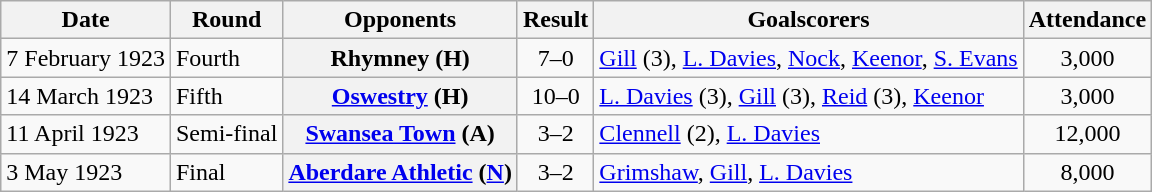<table class="wikitable plainrowheaders sortable">
<tr>
<th scope=col>Date</th>
<th scope=col>Round</th>
<th scope=col>Opponents</th>
<th scope=col>Result</th>
<th scope=col class=unsortable>Goalscorers</th>
<th scope=col>Attendance</th>
</tr>
<tr>
<td>7 February 1923</td>
<td>Fourth</td>
<th scope=row>Rhymney (H)</th>
<td align=center>7–0</td>
<td><a href='#'>Gill</a> (3), <a href='#'>L. Davies</a>, <a href='#'>Nock</a>, <a href='#'>Keenor</a>, <a href='#'>S. Evans</a></td>
<td align=center>3,000</td>
</tr>
<tr>
<td>14 March 1923</td>
<td>Fifth</td>
<th scope=row><a href='#'>Oswestry</a> (H)</th>
<td align=center>10–0</td>
<td><a href='#'>L. Davies</a> (3), <a href='#'>Gill</a> (3), <a href='#'>Reid</a> (3), <a href='#'>Keenor</a></td>
<td align=center>3,000</td>
</tr>
<tr>
<td>11 April 1923</td>
<td>Semi-final</td>
<th scope=row><a href='#'>Swansea Town</a> (A)</th>
<td align=center>3–2</td>
<td><a href='#'>Clennell</a> (2), <a href='#'>L. Davies</a></td>
<td align=center>12,000</td>
</tr>
<tr>
<td>3 May 1923</td>
<td>Final</td>
<th scope=row><a href='#'>Aberdare Athletic</a> (<a href='#'>N</a>)</th>
<td align=center>3–2</td>
<td><a href='#'>Grimshaw</a>, <a href='#'>Gill</a>, <a href='#'>L. Davies</a></td>
<td align=center>8,000</td>
</tr>
</table>
